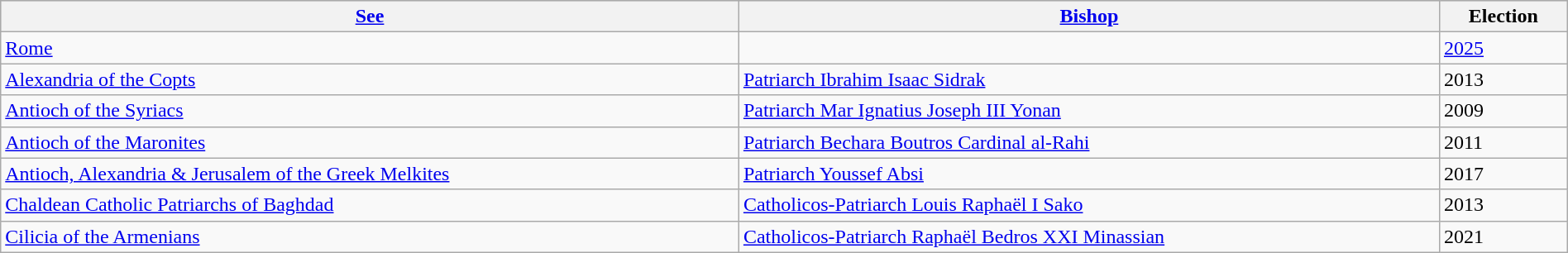<table class="wikitable sortable" width="100%">
<tr bgcolor="#cccccc">
<th><a href='#'>See</a></th>
<th><a href='#'>Bishop</a></th>
<th>Election</th>
</tr>
<tr>
<td><a href='#'>Rome</a></td>
<td></td>
<td><a href='#'>2025</a></td>
</tr>
<tr>
<td><a href='#'>Alexandria of the Copts</a></td>
<td><a href='#'>Patriarch Ibrahim Isaac Sidrak</a></td>
<td>2013</td>
</tr>
<tr>
<td><a href='#'>Antioch of the Syriacs</a></td>
<td><a href='#'>Patriarch Mar Ignatius Joseph III Yonan</a></td>
<td>2009</td>
</tr>
<tr>
<td><a href='#'>Antioch of the Maronites</a></td>
<td><a href='#'>Patriarch Bechara Boutros Cardinal al-Rahi</a></td>
<td>2011</td>
</tr>
<tr>
<td><a href='#'>Antioch, Alexandria & Jerusalem of the Greek Melkites</a></td>
<td><a href='#'>Patriarch Youssef Absi</a></td>
<td>2017</td>
</tr>
<tr>
<td><a href='#'>Chaldean Catholic Patriarchs of Baghdad</a></td>
<td><a href='#'>Catholicos-Patriarch Louis Raphaël I Sako</a></td>
<td>2013</td>
</tr>
<tr>
<td><a href='#'>Cilicia of the Armenians</a></td>
<td><a href='#'>Catholicos-Patriarch Raphaël Bedros XXI Minassian</a></td>
<td>2021</td>
</tr>
</table>
